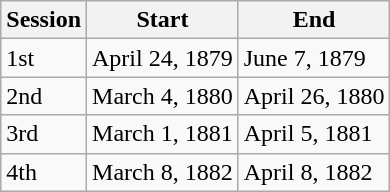<table class="wikitable">
<tr>
<th>Session</th>
<th>Start</th>
<th>End</th>
</tr>
<tr>
<td>1st</td>
<td>April 24, 1879</td>
<td>June 7, 1879</td>
</tr>
<tr>
<td>2nd</td>
<td>March 4, 1880</td>
<td>April 26, 1880</td>
</tr>
<tr>
<td>3rd</td>
<td>March 1, 1881</td>
<td>April 5, 1881</td>
</tr>
<tr>
<td>4th</td>
<td>March 8, 1882</td>
<td>April 8, 1882</td>
</tr>
</table>
